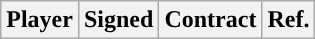<table class="wikitable sortable sortable" style="text-align: center;">
<tr>
<th>Player</th>
<th>Signed</th>
<th>Contract</th>
<th>Ref.</th>
</tr>
</table>
